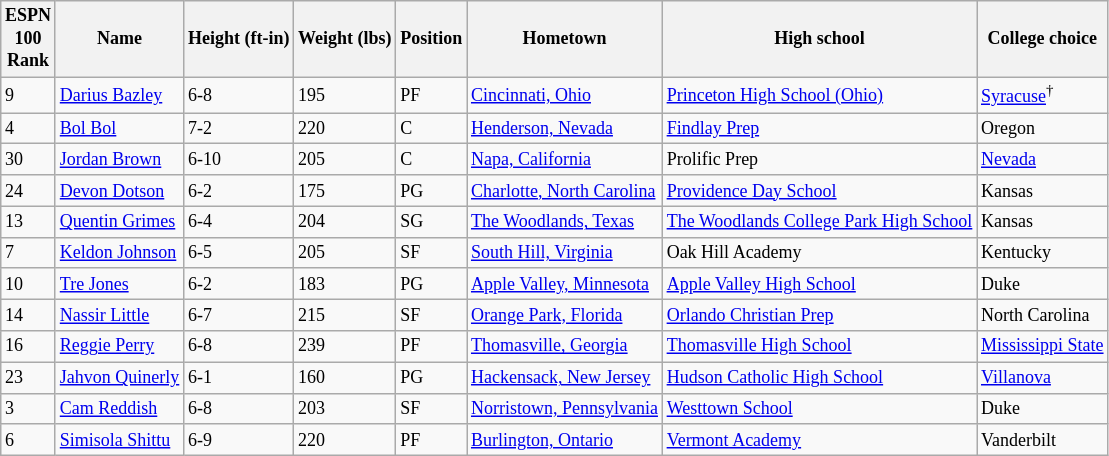<table class="wikitable sortable" style="font-size: 75%" style="width: 75%">
<tr>
<th>ESPN<br> 100 <br> Rank</th>
<th>Name</th>
<th>Height (ft-in)</th>
<th>Weight (lbs)</th>
<th>Position</th>
<th>Hometown</th>
<th>High school</th>
<th>College choice</th>
</tr>
<tr>
<td>9</td>
<td><a href='#'>Darius Bazley</a></td>
<td>6-8</td>
<td>195</td>
<td>PF</td>
<td><a href='#'>Cincinnati, Ohio</a></td>
<td><a href='#'>Princeton High School (Ohio)</a></td>
<td><a href='#'>Syracuse</a><sup>†</sup></td>
</tr>
<tr>
<td>4</td>
<td><a href='#'>Bol Bol</a></td>
<td>7-2</td>
<td>220</td>
<td>C</td>
<td><a href='#'>Henderson, Nevada</a></td>
<td><a href='#'>Findlay Prep</a></td>
<td>Oregon</td>
</tr>
<tr>
<td>30</td>
<td><a href='#'>Jordan Brown</a></td>
<td>6-10</td>
<td>205</td>
<td>C</td>
<td><a href='#'>Napa, California</a></td>
<td>Prolific Prep</td>
<td><a href='#'>Nevada</a></td>
</tr>
<tr>
<td>24</td>
<td><a href='#'>Devon Dotson</a></td>
<td>6-2</td>
<td>175</td>
<td>PG</td>
<td><a href='#'>Charlotte, North Carolina</a></td>
<td><a href='#'>Providence Day School</a></td>
<td>Kansas</td>
</tr>
<tr>
<td>13</td>
<td><a href='#'>Quentin Grimes</a></td>
<td>6-4</td>
<td>204</td>
<td>SG</td>
<td><a href='#'>The Woodlands, Texas</a></td>
<td><a href='#'>The Woodlands College Park High School</a></td>
<td>Kansas</td>
</tr>
<tr>
<td>7</td>
<td><a href='#'>Keldon Johnson</a></td>
<td>6-5</td>
<td>205</td>
<td>SF</td>
<td><a href='#'>South Hill, Virginia</a></td>
<td>Oak Hill Academy</td>
<td>Kentucky</td>
</tr>
<tr>
<td>10</td>
<td><a href='#'>Tre Jones</a></td>
<td>6-2</td>
<td>183</td>
<td>PG</td>
<td><a href='#'>Apple Valley, Minnesota</a></td>
<td><a href='#'>Apple Valley High School</a></td>
<td>Duke</td>
</tr>
<tr>
<td>14</td>
<td><a href='#'>Nassir Little</a></td>
<td>6-7</td>
<td>215</td>
<td>SF</td>
<td><a href='#'>Orange Park, Florida</a></td>
<td><a href='#'>Orlando Christian Prep</a></td>
<td>North Carolina</td>
</tr>
<tr>
<td>16</td>
<td><a href='#'>Reggie Perry</a></td>
<td>6-8</td>
<td>239</td>
<td>PF</td>
<td><a href='#'>Thomasville, Georgia</a></td>
<td><a href='#'>Thomasville High School</a></td>
<td><a href='#'>Mississippi State</a></td>
</tr>
<tr>
<td>23</td>
<td><a href='#'>Jahvon Quinerly</a></td>
<td>6-1</td>
<td>160</td>
<td>PG</td>
<td><a href='#'>Hackensack, New Jersey</a></td>
<td><a href='#'>Hudson Catholic High School</a></td>
<td><a href='#'>Villanova</a></td>
</tr>
<tr>
<td>3</td>
<td><a href='#'>Cam Reddish</a></td>
<td>6-8</td>
<td>203</td>
<td>SF</td>
<td><a href='#'>Norristown, Pennsylvania</a></td>
<td><a href='#'>Westtown School</a></td>
<td>Duke</td>
</tr>
<tr>
<td>6</td>
<td><a href='#'>Simisola Shittu</a></td>
<td>6-9</td>
<td>220</td>
<td>PF</td>
<td><a href='#'>Burlington, Ontario</a></td>
<td><a href='#'>Vermont Academy</a></td>
<td>Vanderbilt</td>
</tr>
</table>
